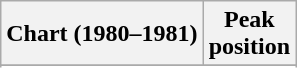<table class="wikitable sortable plainrowheaders" style="text-align:center">
<tr>
<th scope="col">Chart (1980–1981)</th>
<th scope="col">Peak<br>position</th>
</tr>
<tr>
</tr>
<tr>
</tr>
</table>
